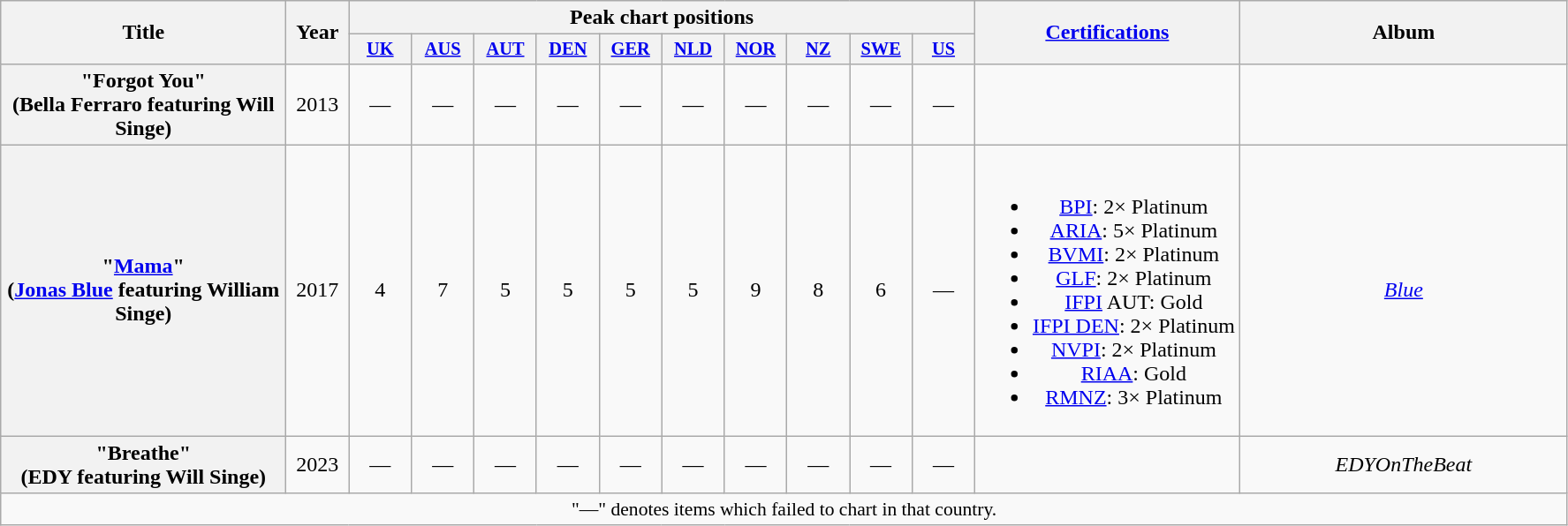<table class="wikitable plainrowheaders" style="text-align:center;">
<tr>
<th scope="col" rowspan="2" style="width:13em;">Title</th>
<th scope="col" rowspan="2" style="width:2.5em;">Year</th>
<th scope="col" colspan="10">Peak chart positions</th>
<th scope="col" rowspan="2"><a href='#'>Certifications</a></th>
<th scope="col" rowspan="2" style="width:15em;">Album</th>
</tr>
<tr>
<th scope="col" style="width:3em;font-size:85%;"><a href='#'>UK</a><br></th>
<th scope="col" style="width:3em;font-size:85%;"><a href='#'>AUS</a><br></th>
<th scope="col" style="width:3em;font-size:85%;"><a href='#'>AUT</a><br></th>
<th scope="col" style="width:3em;font-size:85%;"><a href='#'>DEN</a><br></th>
<th scope="col" style="width:3em;font-size:85%;"><a href='#'>GER</a><br></th>
<th scope="col" style="width:3em;font-size:85%;"><a href='#'>NLD</a><br></th>
<th scope="col" style="width:3em;font-size:85%;"><a href='#'>NOR</a><br></th>
<th scope="col" style="width:3em;font-size:85%;"><a href='#'>NZ</a><br></th>
<th scope="col" style="width:3em;font-size:85%;"><a href='#'>SWE</a><br></th>
<th scope="col" style="width:3em;font-size:85%;"><a href='#'>US</a><br></th>
</tr>
<tr>
<th scope="row">"Forgot You"<br><span>(Bella Ferraro featuring Will Singe)</span></th>
<td>2013</td>
<td>—</td>
<td>—</td>
<td>—</td>
<td>—</td>
<td>—</td>
<td>—</td>
<td>—</td>
<td>—</td>
<td>—</td>
<td>—</td>
<td></td>
<td></td>
</tr>
<tr>
<th scope="row">"<a href='#'>Mama</a>"<br><span>(<a href='#'>Jonas Blue</a> featuring William Singe)</span></th>
<td>2017</td>
<td>4</td>
<td>7</td>
<td>5</td>
<td>5<br></td>
<td>5</td>
<td>5</td>
<td>9</td>
<td>8<br></td>
<td>6</td>
<td>—</td>
<td><br><ul><li><a href='#'>BPI</a>: 2× Platinum</li><li><a href='#'>ARIA</a>: 5× Platinum</li><li><a href='#'>BVMI</a>: 2× Platinum</li><li><a href='#'>GLF</a>: 2× Platinum</li><li><a href='#'>IFPI</a> AUT: Gold</li><li><a href='#'>IFPI DEN</a>: 2× Platinum</li><li><a href='#'>NVPI</a>: 2× Platinum</li><li><a href='#'>RIAA</a>: Gold</li><li><a href='#'>RMNZ</a>: 3× Platinum</li></ul></td>
<td><em><a href='#'>Blue</a></em></td>
</tr>
<tr>
<th scope="row">"Breathe"<br><span>(EDY featuring Will Singe)</span></th>
<td>2023</td>
<td>—</td>
<td>—</td>
<td>—</td>
<td>—</td>
<td>—</td>
<td>—</td>
<td>—</td>
<td>—</td>
<td>—</td>
<td>—</td>
<td></td>
<td><em>EDYOnTheBeat</em></td>
</tr>
<tr>
<td colspan="20" style="font-size:90%">"—" denotes items which failed to chart in that country.</td>
</tr>
</table>
